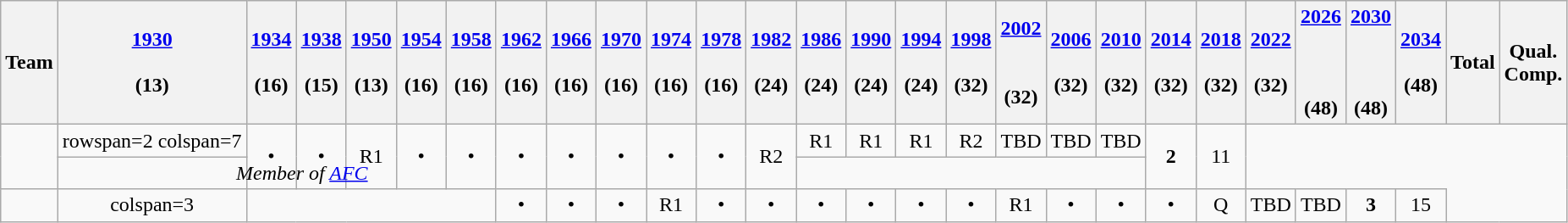<table class="wikitable" style="text-align: center">
<tr>
<th>Team</th>
<th><a href='#'>1930</a><br><br>(13)</th>
<th><a href='#'>1934</a><br><br>(16)</th>
<th><a href='#'>1938</a><br><br>(15)</th>
<th><a href='#'>1950</a><br><br>(13)</th>
<th><a href='#'>1954</a><br><br>(16)</th>
<th><a href='#'>1958</a><br><br>(16)</th>
<th><a href='#'>1962</a><br><br>(16)</th>
<th><a href='#'>1966</a><br><br>(16)</th>
<th><a href='#'>1970</a><br><br>(16)</th>
<th><a href='#'>1974</a><br><br>(16)</th>
<th><a href='#'>1978</a><br><br>(16)</th>
<th><a href='#'>1982</a><br><br>(24)</th>
<th><a href='#'>1986</a><br><br>(24)</th>
<th><a href='#'>1990</a><br><br>(24)</th>
<th><a href='#'>1994</a><br><br>(24)</th>
<th><a href='#'>1998</a><br><br>(32)</th>
<th><a href='#'>2002</a><br><br><br>(32)</th>
<th><a href='#'>2006</a><br><br>(32)</th>
<th><a href='#'>2010</a><br><br>(32)</th>
<th><a href='#'>2014</a><br><br>(32)</th>
<th><a href='#'>2018</a><br><br>(32)</th>
<th><a href='#'>2022</a><br><br>(32)</th>
<th><a href='#'>2026</a><br><br><br><br>(48)</th>
<th><a href='#'>2030</a><br><br><br><br>(48)</th>
<th><a href='#'>2034</a><br><br>(48)</th>
<th>Total</th>
<th>Qual.<br>Comp.</th>
</tr>
<tr>
<td rowspan=2 align=left></td>
<td>rowspan=2 colspan=7 </td>
<td rowspan=2>•</td>
<td rowspan=2>•</td>
<td rowspan=2>R1<br></td>
<td rowspan=2>•</td>
<td rowspan=2>•</td>
<td rowspan=2>•</td>
<td rowspan=2>•</td>
<td rowspan=2>•</td>
<td rowspan=2>•</td>
<td rowspan=2>•</td>
<td rowspan=2>R2<br></td>
<td>R1<br></td>
<td>R1<br></td>
<td>R1<br></td>
<td>R2<br></td>
<td>TBD</td>
<td>TBD</td>
<td>TBD</td>
<td rowspan=2><strong>2</strong></td>
<td rowspan=2>11</td>
</tr>
<tr>
<td colspan=7><em>Member of <a href='#'>AFC</a></em></td>
</tr>
<tr>
<td id="NZL" align=left></td>
<td>colspan=3 </td>
<td colspan=5></td>
<td>•</td>
<td>•</td>
<td>•</td>
<td>R1<br></td>
<td>•</td>
<td>•</td>
<td>•</td>
<td>•</td>
<td>•</td>
<td>•</td>
<td>R1<br></td>
<td>•</td>
<td>•</td>
<td>•</td>
<td>Q</td>
<td>TBD</td>
<td>TBD</td>
<td><strong>3</strong></td>
<td>15</td>
</tr>
</table>
